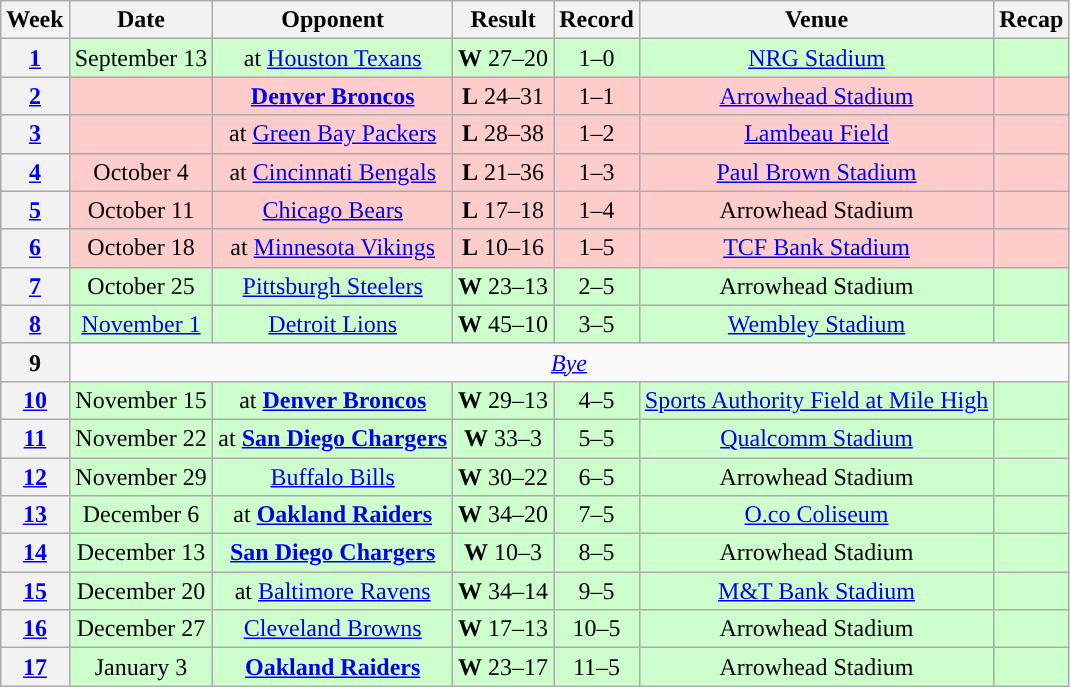<table class="wikitable" style="text-align:center">
<tr>
<th>Week</th>
<th>Date</th>
<th>Opponent</th>
<th>Result</th>
<th>Record</th>
<th>Venue</th>
<th>Recap</th>
</tr>
<tr style="background:#cfc">
<th><a href='#'>1</a></th>
<td>September 13</td>
<td>at <a href='#'>Houston Texans</a></td>
<td><strong>W</strong> 27–20</td>
<td>1–0</td>
<td><a href='#'>NRG Stadium</a></td>
<td></td>
</tr>
<tr style="background:#fcc">
<th><a href='#'>2</a></th>
<td></td>
<td><strong><a href='#'>Denver Broncos</a></strong></td>
<td><strong>L</strong> 24–31</td>
<td>1–1</td>
<td><a href='#'>Arrowhead Stadium</a></td>
<td></td>
</tr>
<tr style="background:#fcc">
<th><a href='#'>3</a></th>
<td></td>
<td>at <a href='#'>Green Bay Packers</a></td>
<td><strong>L</strong> 28–38</td>
<td>1–2</td>
<td><a href='#'>Lambeau Field</a></td>
<td></td>
</tr>
<tr style="background:#fcc">
<th><a href='#'>4</a></th>
<td>October 4</td>
<td>at <a href='#'>Cincinnati Bengals</a></td>
<td><strong>L</strong> 21–36</td>
<td>1–3</td>
<td><a href='#'>Paul Brown Stadium</a></td>
<td></td>
</tr>
<tr style="background:#fcc">
<th><a href='#'>5</a></th>
<td>October 11</td>
<td><a href='#'>Chicago Bears</a></td>
<td><strong>L</strong> 17–18</td>
<td>1–4</td>
<td>Arrowhead Stadium</td>
<td></td>
</tr>
<tr style="background:#fcc">
<th><a href='#'>6</a></th>
<td>October 18</td>
<td>at <a href='#'>Minnesota Vikings</a></td>
<td><strong>L</strong> 10–16</td>
<td>1–5</td>
<td><a href='#'>TCF Bank Stadium</a></td>
<td></td>
</tr>
<tr style="background:#cfc">
<th><a href='#'>7</a></th>
<td>October 25</td>
<td><a href='#'>Pittsburgh Steelers</a></td>
<td><strong>W</strong> 23–13</td>
<td>2–5</td>
<td>Arrowhead Stadium</td>
<td></td>
</tr>
<tr style="background:#cfc">
<th><a href='#'>8</a></th>
<td><a href='#'>November 1</a></td>
<td><a href='#'>Detroit Lions</a></td>
<td><strong>W</strong> 45–10</td>
<td>3–5</td>
<td> <a href='#'>Wembley Stadium</a> </td>
<td></td>
</tr>
<tr>
<th>9</th>
<td colspan="6"><em><a href='#'>Bye</a></em></td>
</tr>
<tr style="background:#cfc">
<th><a href='#'>10</a></th>
<td>November 15</td>
<td>at <strong><a href='#'>Denver Broncos</a></strong></td>
<td><strong>W</strong> 29–13</td>
<td>4–5</td>
<td><a href='#'>Sports Authority Field at Mile High</a></td>
<td></td>
</tr>
<tr style="background:#cfc">
<th><a href='#'>11</a></th>
<td>November 22</td>
<td>at <strong><a href='#'>San Diego Chargers</a></strong></td>
<td><strong>W</strong> 33–3</td>
<td>5–5</td>
<td><a href='#'>Qualcomm Stadium</a></td>
<td></td>
</tr>
<tr style="background:#cfc">
<th><a href='#'>12</a></th>
<td>November 29</td>
<td><a href='#'>Buffalo Bills</a></td>
<td><strong>W</strong> 30–22</td>
<td>6–5</td>
<td>Arrowhead Stadium</td>
<td></td>
</tr>
<tr style="background:#cfc">
<th><a href='#'>13</a></th>
<td>December 6</td>
<td>at <strong><a href='#'>Oakland Raiders</a></strong></td>
<td><strong>W</strong> 34–20</td>
<td>7–5</td>
<td><a href='#'>O.co Coliseum</a></td>
<td></td>
</tr>
<tr style="background:#cfc">
<th><a href='#'>14</a></th>
<td>December 13</td>
<td><strong><a href='#'>San Diego Chargers</a></strong></td>
<td><strong>W</strong> 10–3</td>
<td>8–5</td>
<td>Arrowhead Stadium</td>
<td></td>
</tr>
<tr style="background:#cfc">
<th><a href='#'>15</a></th>
<td>December 20</td>
<td>at <a href='#'>Baltimore Ravens</a></td>
<td><strong>W</strong> 34–14</td>
<td>9–5</td>
<td><a href='#'>M&T Bank Stadium</a></td>
<td></td>
</tr>
<tr style="background:#cfc">
<th><a href='#'>16</a></th>
<td>December 27</td>
<td><a href='#'>Cleveland Browns</a></td>
<td><strong>W</strong> 17–13</td>
<td>10–5</td>
<td>Arrowhead Stadium</td>
<td></td>
</tr>
<tr style="background:#cfc">
<th><a href='#'>17</a></th>
<td>January 3</td>
<td><strong><a href='#'>Oakland Raiders</a></strong></td>
<td><strong>W</strong> 23–17</td>
<td>11–5</td>
<td>Arrowhead Stadium</td>
<td></td>
</tr>
</table>
